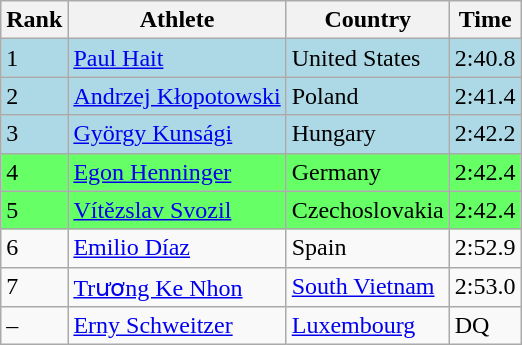<table class="wikitable">
<tr>
<th>Rank</th>
<th>Athlete</th>
<th>Country</th>
<th>Time</th>
</tr>
<tr bgcolor=lightblue>
<td>1</td>
<td><a href='#'>Paul Hait</a></td>
<td>United States</td>
<td>2:40.8</td>
</tr>
<tr bgcolor=lightblue>
<td>2</td>
<td><a href='#'>Andrzej Kłopotowski</a></td>
<td>Poland</td>
<td>2:41.4</td>
</tr>
<tr bgcolor=lightblue>
<td>3</td>
<td><a href='#'>György Kunsági</a></td>
<td>Hungary</td>
<td>2:42.2</td>
</tr>
<tr bgcolor=66ff66>
<td>4</td>
<td><a href='#'>Egon Henninger</a></td>
<td>Germany</td>
<td>2:42.4</td>
</tr>
<tr bgcolor=66ff66>
<td>5</td>
<td><a href='#'>Vítězslav Svozil</a></td>
<td>Czechoslovakia</td>
<td>2:42.4</td>
</tr>
<tr>
<td>6</td>
<td><a href='#'>Emilio Díaz</a></td>
<td>Spain</td>
<td>2:52.9</td>
</tr>
<tr>
<td>7</td>
<td><a href='#'>Trương Ke Nhon</a></td>
<td><a href='#'>South Vietnam</a></td>
<td>2:53.0</td>
</tr>
<tr>
<td>–</td>
<td><a href='#'>Erny Schweitzer</a></td>
<td><a href='#'>Luxembourg</a></td>
<td>DQ</td>
</tr>
</table>
